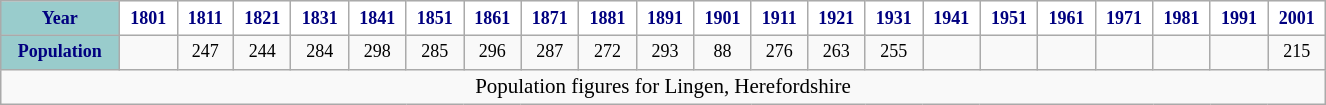<table class="wikitable" style="margin:1em auto; font-size:75%;width:70%;border:0px;text-align:center;line-height:120%;">
<tr>
<th style="background: #99CCCC; color: #000080" height="17">Year</th>
<th style="background: #FFFFFF; color:#000080;">1801</th>
<th style="background: #FFFFFF; color:#000080;">1811</th>
<th style="background: #FFFFFF; color:#000080;">1821</th>
<th style="background: #FFFFFF; color:#000080;">1831</th>
<th style="background: #FFFFFF; color:#000080;">1841</th>
<th style="background: #FFFFFF; color:#000080;">1851</th>
<th style="background: #FFFFFF; color:#000080;">1861</th>
<th style="background: #FFFFFF; color:#000080;">1871</th>
<th style="background: #FFFFFF; color:#000080;">1881</th>
<th style="background: #FFFFFF; color:#000080;">1891</th>
<th style="background: #FFFFFF; color:#000080;">1901</th>
<th style="background: #FFFFFF; color:#000080;">1911</th>
<th style="background: #FFFFFF; color:#000080;">1921</th>
<th style="background: #FFFFFF; color:#000080;">1931</th>
<th style="background: #FFFFFF; color:#000080;">1941</th>
<th style="background: #FFFFFF; color:#000080;">1951</th>
<th style="background: #FFFFFF; color:#000080;">1961</th>
<th style="background: #FFFFFF; color:#000080;">1971</th>
<th style="background: #FFFFFF; color:#000080;">1981</th>
<th style="background: #FFFFFF; color:#000080;">1991</th>
<th style="background: #FFFFFF; color:#000080;">2001</th>
</tr>
<tr>
<th style="background: #99CCCC; color: #000080" height="17">Population</th>
<td></td>
<td>247</td>
<td>244</td>
<td>284</td>
<td>298</td>
<td>285</td>
<td>296</td>
<td>287</td>
<td>272</td>
<td>293</td>
<td>88</td>
<td>276</td>
<td>263</td>
<td>255</td>
<td></td>
<td></td>
<td></td>
<td></td>
<td></td>
<td></td>
<td>215</td>
</tr>
<tr>
<td colspan="22" style="text-align:center;font-size:140%;"><small>Population figures for Lingen, Herefordshire</small></td>
</tr>
</table>
